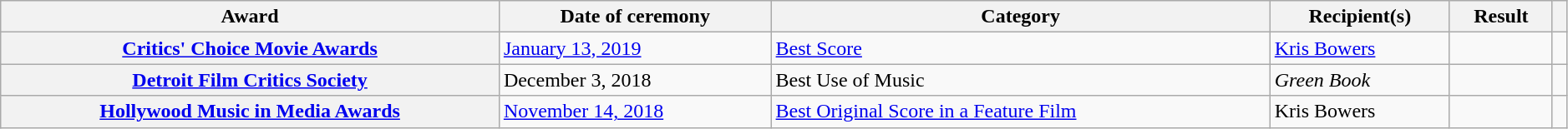<table class="wikitable sortable plainrowheaders" style="width: 99%;">
<tr>
<th scope="col">Award</th>
<th scope="col">Date of ceremony</th>
<th scope="col">Category</th>
<th scope="col">Recipient(s)</th>
<th scope="col">Result</th>
<th scope="col" class="unsortable"></th>
</tr>
<tr>
<th scope="row"><a href='#'>Critics' Choice Movie Awards</a></th>
<td><a href='#'>January 13, 2019</a></td>
<td><a href='#'>Best Score</a></td>
<td><a href='#'>Kris Bowers</a></td>
<td></td>
<td style="text-align:center;"></td>
</tr>
<tr>
<th scope="row"><a href='#'>Detroit Film Critics Society</a></th>
<td>December 3, 2018</td>
<td>Best Use of Music</td>
<td><em>Green Book</em></td>
<td></td>
<td style="text-align:center;"></td>
</tr>
<tr>
<th scope="row"><a href='#'>Hollywood Music in Media Awards</a></th>
<td><a href='#'>November 14, 2018</a></td>
<td><a href='#'>Best Original Score in a Feature Film</a></td>
<td>Kris Bowers</td>
<td></td>
<td style="text-align:center;"></td>
</tr>
</table>
